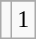<table class="wikitable">
<tr>
</tr>
<tr align=center>
<td><a href='#'><strong></strong></a></td>
<td>1</td>
</tr>
</table>
